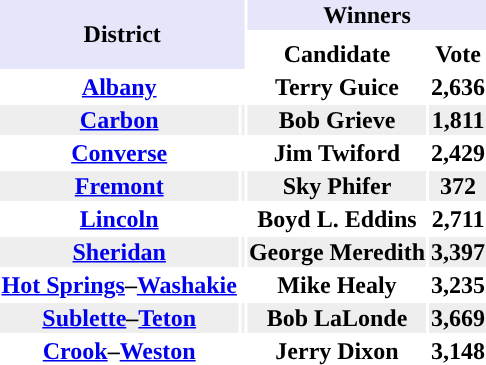<table class="toccolours sortable" style="text-align:center;">
<tr style="background:lavender">
<th rowspan="3" colspan="2">District</th>
<th colspan=2>Winners</th>
</tr>
<tr>
<th colspan=2 style="background-color:"></th>
</tr>
<tr>
<th align="center">Candidate</th>
<th align="center">Vote</th>
</tr>
<tr>
<th><a href='#'>Albany</a></th>
<td style="background-color:"></td>
<td><strong>Terry Guice</strong></td>
<td><strong>2,636</strong></td>
</tr>
<tr style="background:#EEEEEE;">
<th><a href='#'>Carbon</a></th>
<td style="background-color:"></td>
<td><strong>Bob Grieve</strong></td>
<td><strong>1,811</strong></td>
</tr>
<tr>
<th><a href='#'>Converse</a></th>
<td style="background-color:"></td>
<td><strong>Jim Twiford</strong></td>
<td><strong>2,429</strong></td>
</tr>
<tr style="background:#EEEEEE;">
<th><a href='#'>Fremont</a></th>
<td style="background-color:"></td>
<td><strong>Sky Phifer</strong></td>
<td><strong>372</strong></td>
</tr>
<tr>
<th><a href='#'>Lincoln</a></th>
<td style="background-color:"></td>
<td><strong>Boyd L. Eddins</strong></td>
<td><strong>2,711</strong></td>
</tr>
<tr style="background:#EEEEEE;">
<th><a href='#'>Sheridan</a></th>
<td style="background-color:"></td>
<td><strong>George Meredith</strong></td>
<td><strong>3,397</strong></td>
</tr>
<tr>
<th><a href='#'>Hot Springs</a>–<a href='#'>Washakie</a></th>
<td style="background-color:"></td>
<td><strong>Mike Healy</strong></td>
<td><strong>3,235</strong></td>
</tr>
<tr style="background:#EEEEEE;">
<th><a href='#'>Sublette</a>–<a href='#'>Teton</a></th>
<td style="background-color:"></td>
<td><strong>Bob LaLonde</strong></td>
<td><strong>3,669</strong></td>
</tr>
<tr>
<th><a href='#'>Crook</a>–<a href='#'>Weston</a></th>
<td style="background-color:"></td>
<td><strong>Jerry Dixon</strong></td>
<td><strong>3,148</strong></td>
</tr>
<tr>
</tr>
</table>
